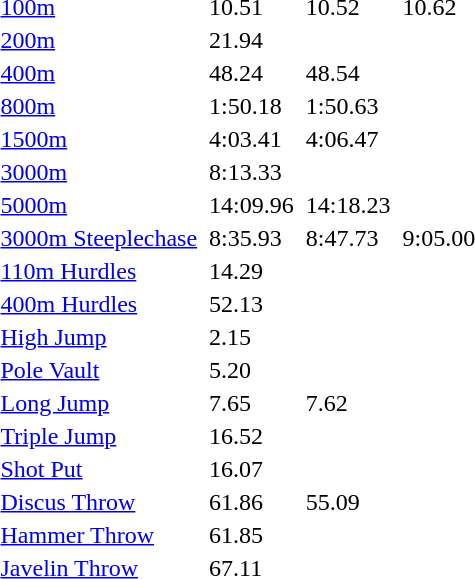<table>
<tr>
<td><a href='#'>100m</a></td>
<td></td>
<td>10.51</td>
<td></td>
<td>10.52</td>
<td></td>
<td>10.62</td>
</tr>
<tr>
<td><a href='#'>200m</a></td>
<td></td>
<td>21.94</td>
</tr>
<tr>
<td><a href='#'>400m</a></td>
<td></td>
<td>48.24</td>
<td></td>
<td>48.54</td>
</tr>
<tr>
<td><a href='#'>800m</a></td>
<td></td>
<td>1:50.18</td>
<td></td>
<td>1:50.63</td>
</tr>
<tr>
<td><a href='#'>1500m</a></td>
<td></td>
<td>4:03.41</td>
<td></td>
<td>4:06.47</td>
</tr>
<tr>
<td><a href='#'>3000m</a></td>
<td></td>
<td>8:13.33</td>
</tr>
<tr>
<td><a href='#'>5000m</a></td>
<td></td>
<td>14:09.96</td>
<td></td>
<td>14:18.23</td>
</tr>
<tr>
<td><a href='#'>3000m Steeplechase</a></td>
<td></td>
<td>8:35.93</td>
<td></td>
<td>8:47.73</td>
<td></td>
<td>9:05.00</td>
</tr>
<tr>
<td><a href='#'>110m Hurdles</a></td>
<td></td>
<td>14.29</td>
</tr>
<tr>
<td><a href='#'>400m Hurdles</a></td>
<td></td>
<td>52.13</td>
</tr>
<tr>
<td><a href='#'>High Jump</a></td>
<td></td>
<td>2.15</td>
</tr>
<tr>
<td><a href='#'>Pole Vault</a></td>
<td></td>
<td>5.20</td>
</tr>
<tr>
<td><a href='#'>Long Jump</a></td>
<td></td>
<td>7.65</td>
<td></td>
<td>7.62</td>
</tr>
<tr>
<td><a href='#'>Triple Jump</a></td>
<td></td>
<td>16.52</td>
</tr>
<tr>
<td><a href='#'>Shot Put</a></td>
<td></td>
<td>16.07</td>
</tr>
<tr>
<td><a href='#'>Discus Throw</a></td>
<td></td>
<td>61.86</td>
<td></td>
<td>55.09</td>
</tr>
<tr>
<td><a href='#'>Hammer Throw</a></td>
<td></td>
<td>61.85</td>
</tr>
<tr>
<td><a href='#'>Javelin Throw</a></td>
<td></td>
<td>67.11</td>
</tr>
</table>
